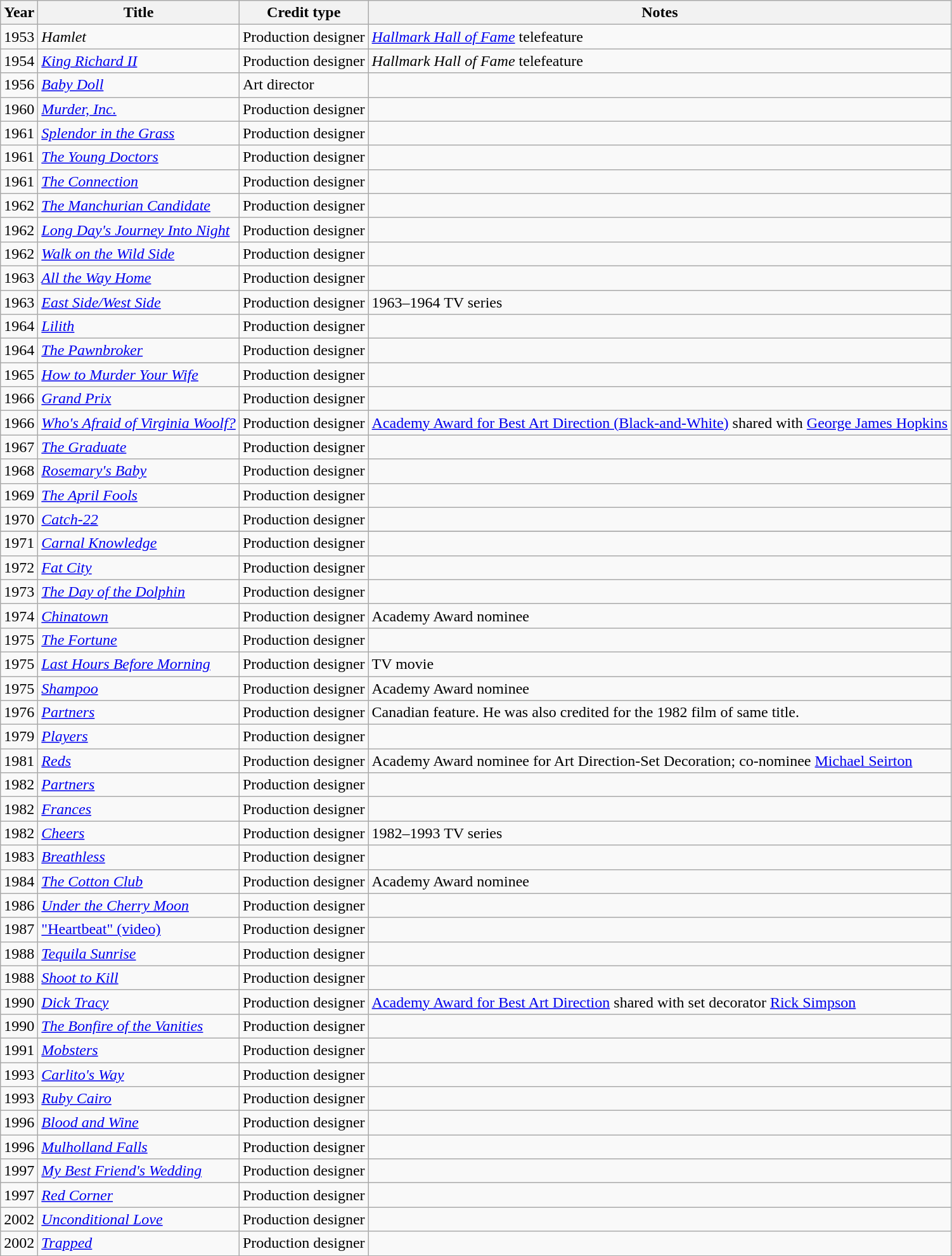<table class="wikitable sortable">
<tr>
<th>Year</th>
<th>Title</th>
<th>Credit type</th>
<th class="unsortable">Notes</th>
</tr>
<tr>
<td>1953</td>
<td><em>Hamlet</em></td>
<td>Production designer</td>
<td><em><a href='#'>Hallmark Hall of Fame</a></em> telefeature</td>
</tr>
<tr>
<td>1954</td>
<td><em><a href='#'>King Richard II</a></em></td>
<td>Production designer</td>
<td><em>Hallmark Hall of Fame</em> telefeature</td>
</tr>
<tr>
<td>1956</td>
<td><em><a href='#'>Baby Doll</a></em></td>
<td>Art director</td>
<td></td>
</tr>
<tr>
<td>1960</td>
<td><em><a href='#'>Murder, Inc.</a></em></td>
<td>Production designer</td>
<td></td>
</tr>
<tr>
<td>1961</td>
<td><em><a href='#'>Splendor in the Grass</a></em></td>
<td>Production designer</td>
<td></td>
</tr>
<tr>
<td>1961</td>
<td><em><a href='#'>The Young Doctors</a></em></td>
<td>Production designer</td>
<td></td>
</tr>
<tr>
<td>1961</td>
<td><em><a href='#'>The Connection</a></em></td>
<td>Production designer</td>
<td></td>
</tr>
<tr>
<td>1962</td>
<td><em><a href='#'>The Manchurian Candidate</a></em></td>
<td>Production designer</td>
<td></td>
</tr>
<tr>
<td>1962</td>
<td><em><a href='#'>Long Day's Journey Into Night</a></em></td>
<td>Production designer</td>
<td></td>
</tr>
<tr>
<td>1962</td>
<td><em><a href='#'>Walk on the Wild Side</a></em></td>
<td>Production designer</td>
<td></td>
</tr>
<tr>
<td>1963</td>
<td><em><a href='#'>All the Way Home</a></em></td>
<td>Production designer</td>
<td></td>
</tr>
<tr>
<td>1963</td>
<td><em><a href='#'>East Side/West Side</a></em></td>
<td>Production designer</td>
<td>1963–1964 TV series</td>
</tr>
<tr>
<td>1964</td>
<td><em><a href='#'>Lilith</a></em></td>
<td>Production designer</td>
<td></td>
</tr>
<tr>
<td>1964</td>
<td><em><a href='#'>The Pawnbroker</a></em></td>
<td>Production designer</td>
<td></td>
</tr>
<tr>
<td>1965</td>
<td><em><a href='#'>How to Murder Your Wife</a></em></td>
<td>Production designer</td>
<td></td>
</tr>
<tr>
<td>1966</td>
<td><em><a href='#'>Grand Prix</a></em></td>
<td>Production designer</td>
<td></td>
</tr>
<tr>
<td>1966</td>
<td><em><a href='#'>Who's Afraid of Virginia Woolf?</a></em></td>
<td>Production designer</td>
<td><a href='#'>Academy Award for Best Art Direction (Black-and-White)</a> shared with <a href='#'>George James Hopkins</a></td>
</tr>
<tr>
<td>1967</td>
<td><em><a href='#'>The Graduate</a></em></td>
<td>Production designer</td>
<td></td>
</tr>
<tr>
<td>1968</td>
<td><em><a href='#'>Rosemary's Baby</a></em></td>
<td>Production designer</td>
<td></td>
</tr>
<tr>
<td>1969</td>
<td><em><a href='#'>The April Fools</a></em></td>
<td>Production designer</td>
<td></td>
</tr>
<tr>
<td>1970</td>
<td><em><a href='#'>Catch-22</a></em></td>
<td>Production designer</td>
<td></td>
</tr>
<tr>
</tr>
<tr>
<td>1971</td>
<td><em><a href='#'>Carnal Knowledge</a></em></td>
<td>Production designer</td>
<td></td>
</tr>
<tr>
<td>1972</td>
<td><em><a href='#'>Fat City</a></em></td>
<td>Production designer</td>
<td></td>
</tr>
<tr>
<td>1973</td>
<td><em><a href='#'>The Day of the Dolphin</a></em></td>
<td>Production designer</td>
<td></td>
</tr>
<tr>
<td>1974</td>
<td><em><a href='#'>Chinatown</a></em></td>
<td>Production designer</td>
<td>Academy Award nominee</td>
</tr>
<tr>
<td>1975</td>
<td><em><a href='#'>The Fortune</a></em></td>
<td>Production designer</td>
<td></td>
</tr>
<tr>
<td>1975</td>
<td><em><a href='#'>Last Hours Before Morning</a></em></td>
<td>Production designer</td>
<td>TV movie</td>
</tr>
<tr>
<td>1975</td>
<td><em><a href='#'>Shampoo</a></em></td>
<td>Production designer</td>
<td>Academy Award nominee</td>
</tr>
<tr>
<td>1976</td>
<td><em><a href='#'>Partners</a></em></td>
<td>Production designer</td>
<td>Canadian feature. He was also credited for the 1982 film of same title.</td>
</tr>
<tr>
<td>1979</td>
<td><em><a href='#'>Players</a></em></td>
<td>Production designer</td>
<td></td>
</tr>
<tr>
<td>1981</td>
<td><em><a href='#'>Reds</a></em></td>
<td>Production designer</td>
<td>Academy Award nominee for Art Direction-Set Decoration; co-nominee <a href='#'>Michael Seirton</a></td>
</tr>
<tr>
<td>1982</td>
<td><em><a href='#'>Partners</a></em></td>
<td>Production designer</td>
<td></td>
</tr>
<tr>
<td>1982</td>
<td><em><a href='#'>Frances</a></em></td>
<td>Production designer</td>
<td></td>
</tr>
<tr>
<td>1982</td>
<td><em><a href='#'>Cheers</a></em></td>
<td>Production designer</td>
<td>1982–1993 TV series</td>
</tr>
<tr>
<td>1983</td>
<td><em><a href='#'>Breathless</a></em></td>
<td>Production designer</td>
<td></td>
</tr>
<tr>
<td>1984</td>
<td><em><a href='#'>The Cotton Club</a></em></td>
<td>Production designer</td>
<td>Academy Award nominee</td>
</tr>
<tr>
<td>1986</td>
<td><em><a href='#'>Under the Cherry Moon</a></em></td>
<td>Production designer</td>
<td></td>
</tr>
<tr>
<td>1987</td>
<td><a href='#'>"Heartbeat" (video)</a></td>
<td>Production designer</td>
<td></td>
</tr>
<tr>
<td>1988</td>
<td><em><a href='#'>Tequila Sunrise</a></em></td>
<td>Production designer</td>
<td></td>
</tr>
<tr>
<td>1988</td>
<td><em><a href='#'>Shoot to Kill</a></em></td>
<td>Production designer</td>
<td></td>
</tr>
<tr>
<td>1990</td>
<td><em><a href='#'>Dick Tracy</a></em></td>
<td>Production designer</td>
<td><a href='#'>Academy Award for Best Art Direction</a> shared with set decorator <a href='#'>Rick Simpson</a></td>
</tr>
<tr>
<td>1990</td>
<td><em><a href='#'>The Bonfire of the Vanities</a></em></td>
<td>Production designer</td>
<td></td>
</tr>
<tr>
<td>1991</td>
<td><em><a href='#'>Mobsters</a></em></td>
<td>Production designer</td>
<td></td>
</tr>
<tr>
<td>1993</td>
<td><em><a href='#'>Carlito's Way</a></em></td>
<td>Production designer</td>
<td></td>
</tr>
<tr>
<td>1993</td>
<td><em><a href='#'>Ruby Cairo</a></em></td>
<td>Production designer</td>
<td></td>
</tr>
<tr>
<td>1996</td>
<td><em><a href='#'>Blood and Wine</a></em></td>
<td>Production designer</td>
<td></td>
</tr>
<tr>
<td>1996</td>
<td><em><a href='#'>Mulholland Falls</a></em></td>
<td>Production designer</td>
<td></td>
</tr>
<tr>
<td>1997</td>
<td><em><a href='#'>My Best Friend's Wedding</a></em></td>
<td>Production designer</td>
<td></td>
</tr>
<tr>
<td>1997</td>
<td><em><a href='#'>Red Corner</a></em></td>
<td>Production designer</td>
<td></td>
</tr>
<tr>
<td>2002</td>
<td><em><a href='#'>Unconditional Love</a></em></td>
<td>Production designer</td>
<td></td>
</tr>
<tr>
<td>2002</td>
<td><em><a href='#'>Trapped</a></em></td>
<td>Production designer</td>
<td></td>
</tr>
<tr>
</tr>
</table>
